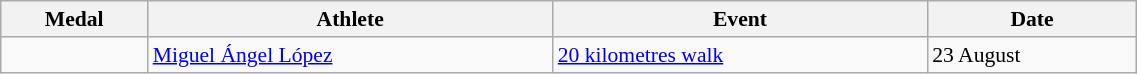<table class="wikitable" style="font-size:90%" width=60%>
<tr>
<th>Medal</th>
<th>Athlete</th>
<th>Event</th>
<th>Date</th>
</tr>
<tr>
<td></td>
<td><a href='#'>Miguel Ángel López</a></td>
<td><a href='#'>20 kilometres walk</a></td>
<td>23 August</td>
</tr>
</table>
